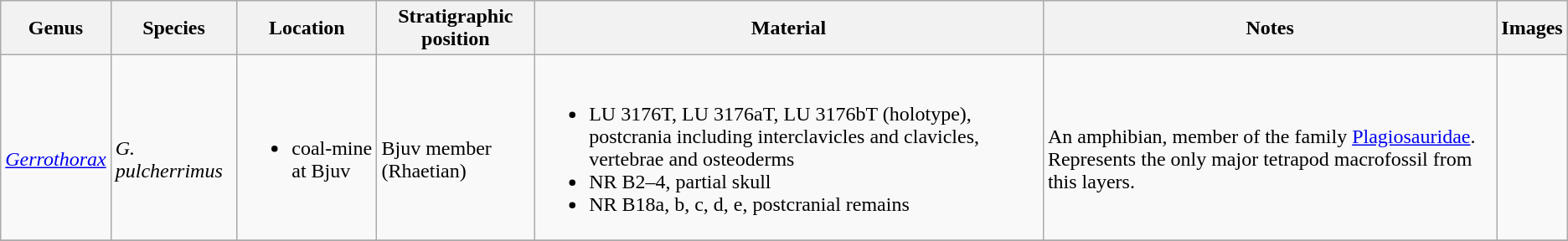<table class="wikitable" align="center">
<tr>
<th>Genus</th>
<th>Species</th>
<th>Location</th>
<th>Stratigraphic position</th>
<th>Material</th>
<th>Notes</th>
<th>Images</th>
</tr>
<tr>
<td><br><em><a href='#'>Gerrothorax</a></em></td>
<td><br><em>G. pulcherrimus</em></td>
<td><br><ul><li>coal-mine at Bjuv</li></ul></td>
<td><br>Bjuv member (Rhaetian)</td>
<td><br><ul><li>LU 3176T, LU 3176aT, LU 3176bT (holotype), postcrania including interclavicles and clavicles, vertebrae and osteoderms</li><li>NR B2–4, partial skull</li><li>NR B18a, b, c, d, e, postcranial remains</li></ul></td>
<td><br>An amphibian, member of the family <a href='#'>Plagiosauridae</a>. Represents the only major tetrapod macrofossil from this layers.</td>
<td><br></td>
</tr>
<tr>
</tr>
</table>
